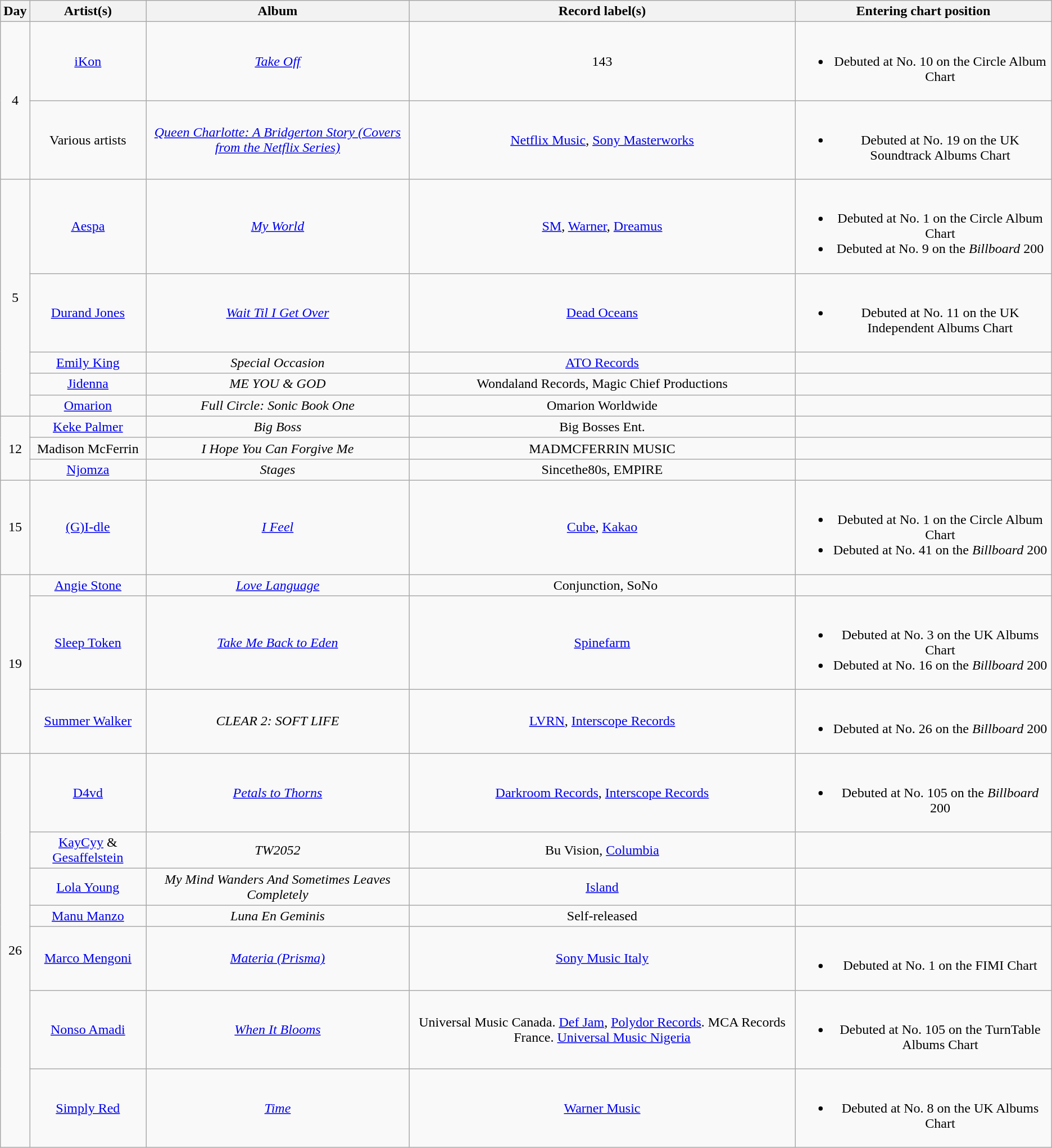<table class="wikitable" style="text-align:center;">
<tr>
<th scope="col">Day</th>
<th scope="col">Artist(s)</th>
<th scope="col">Album</th>
<th scope="col">Record label(s)</th>
<th scope="col">Entering chart position</th>
</tr>
<tr>
<td rowspan="2">4</td>
<td><a href='#'>iKon</a></td>
<td><em><a href='#'>Take Off</a></em></td>
<td>143</td>
<td><br><ul><li>Debuted at No. 10 on the Circle Album Chart</li></ul></td>
</tr>
<tr>
<td>Various artists</td>
<td><em><a href='#'>Queen Charlotte: A Bridgerton Story (Covers from the Netflix Series)</a></em></td>
<td><a href='#'>Netflix Music</a>, <a href='#'>Sony Masterworks</a></td>
<td><br><ul><li>Debuted at No. 19 on the UK Soundtrack Albums Chart</li></ul></td>
</tr>
<tr>
<td rowspan="5">5</td>
<td><a href='#'>Aespa</a></td>
<td><em><a href='#'>My World</a></em></td>
<td><a href='#'>SM</a>, <a href='#'>Warner</a>, <a href='#'>Dreamus</a></td>
<td><br><ul><li>Debuted at No. 1 on the Circle Album Chart</li><li>Debuted at No. 9 on the <em>Billboard</em> 200</li></ul></td>
</tr>
<tr>
<td><a href='#'>Durand Jones</a></td>
<td><em><a href='#'>Wait Til I Get Over</a></em></td>
<td><a href='#'>Dead Oceans</a></td>
<td><br><ul><li>Debuted at No. 11 on the UK Independent Albums Chart</li></ul></td>
</tr>
<tr>
<td><a href='#'>Emily King</a></td>
<td><em>Special Occasion</em></td>
<td><a href='#'>ATO Records</a></td>
<td></td>
</tr>
<tr>
<td><a href='#'>Jidenna</a></td>
<td><em>ME YOU & GOD</em></td>
<td>Wondaland Records, Magic Chief Productions</td>
<td></td>
</tr>
<tr>
<td><a href='#'>Omarion</a></td>
<td><em>Full Circle: Sonic Book One</em> </td>
<td>Omarion Worldwide</td>
<td></td>
</tr>
<tr>
<td rowspan="3">12</td>
<td><a href='#'>Keke Palmer</a></td>
<td><em>Big Boss</em></td>
<td>Big Bosses Ent.</td>
<td></td>
</tr>
<tr>
<td>Madison McFerrin</td>
<td><em>I Hope You Can Forgive Me</em></td>
<td>MADMCFERRIN MUSIC</td>
<td></td>
</tr>
<tr>
<td><a href='#'>Njomza</a></td>
<td><em>Stages</em></td>
<td>Sincethe80s, EMPIRE</td>
<td></td>
</tr>
<tr>
<td>15</td>
<td><a href='#'>(G)I-dle</a></td>
<td><em><a href='#'>I Feel</a></em></td>
<td><a href='#'>Cube</a>, <a href='#'>Kakao</a></td>
<td><br><ul><li>Debuted at No. 1 on the Circle Album Chart</li><li>Debuted at No. 41 on the <em>Billboard</em> 200</li></ul></td>
</tr>
<tr>
<td rowspan="3">19</td>
<td><a href='#'>Angie Stone</a></td>
<td><em><a href='#'>Love Language</a></em></td>
<td>  Conjunction, SoNo</td>
<td></td>
</tr>
<tr>
<td><a href='#'>Sleep Token</a></td>
<td><em><a href='#'>Take Me Back to Eden</a></em></td>
<td><a href='#'>Spinefarm</a></td>
<td><br><ul><li>Debuted at No. 3 on the UK Albums Chart</li><li>Debuted at No. 16 on the <em>Billboard</em> 200</li></ul></td>
</tr>
<tr>
<td><a href='#'>Summer Walker</a></td>
<td><em>CLEAR 2: SOFT LIFE</em></td>
<td><a href='#'>LVRN</a>, <a href='#'>Interscope Records</a></td>
<td><br><ul><li>Debuted at No. 26 on the <em>Billboard</em> 200</li></ul></td>
</tr>
<tr>
<td rowspan="7">26</td>
<td><a href='#'>D4vd</a></td>
<td><em><a href='#'>Petals to Thorns</a></em></td>
<td><a href='#'>Darkroom Records</a>, <a href='#'>Interscope Records</a></td>
<td><br><ul><li>Debuted at No. 105 on the <em>Billboard</em> 200</li></ul></td>
</tr>
<tr>
<td><a href='#'>KayCyy</a> & <a href='#'>Gesaffelstein</a></td>
<td><em>TW2052</em></td>
<td>Bu Vision, <a href='#'>Columbia</a></td>
<td></td>
</tr>
<tr>
<td><a href='#'>Lola Young</a></td>
<td><em>My Mind Wanders And Sometimes Leaves Completely</em></td>
<td><a href='#'>Island</a></td>
<td></td>
</tr>
<tr>
<td><a href='#'>Manu Manzo</a></td>
<td><em>Luna En Geminis</em></td>
<td>Self-released</td>
<td></td>
</tr>
<tr>
<td><a href='#'>Marco Mengoni</a></td>
<td><em><a href='#'>Materia (Prisma)</a></em></td>
<td><a href='#'>Sony Music Italy</a></td>
<td><br><ul><li>Debuted at No. 1 on the FIMI Chart</li></ul></td>
</tr>
<tr>
<td><a href='#'>Nonso Amadi</a></td>
<td><em><a href='#'>When It Blooms</a></em></td>
<td>Universal Music Canada. <a href='#'>Def Jam</a>, <a href='#'>Polydor Records</a>. MCA Records France. <a href='#'>Universal Music Nigeria</a></td>
<td><br><ul><li>Debuted at No. 105 on the TurnTable Albums Chart</li></ul></td>
</tr>
<tr>
<td><a href='#'>Simply Red</a></td>
<td><em><a href='#'>Time</a></em></td>
<td><a href='#'>Warner Music</a></td>
<td><br><ul><li>Debuted at No. 8 on the UK Albums Chart</li></ul></td>
</tr>
</table>
